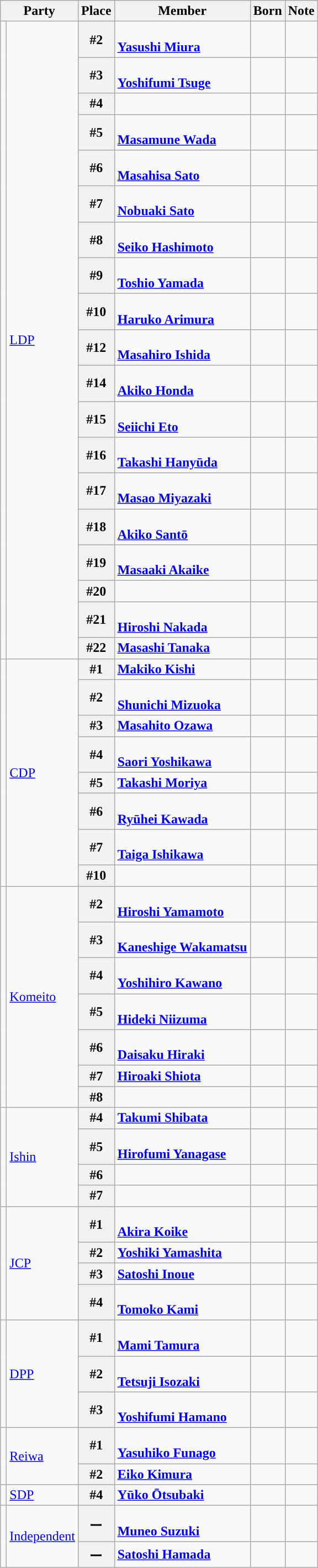<table class="wikitable sortable plainrowheaders" id="votingmembers">
<tr style="vertical-align:bottom">
<th colspan=2>Party</th>
<th>Place</th>
<th>Member</th>
<th>Born</th>
<th>Note</th>
</tr>
<tr>
<td rowspan=19 style="background-color:"></td>
<td rowspan=19><a href='#'>LDP</a></td>
<th>#2</th>
<td><br><strong><a href='#'>Yasushi Miura</a></strong></td>
<td></td>
<td></td>
</tr>
<tr>
<th>#3</th>
<td><br><strong><a href='#'>Yoshifumi Tsuge</a></strong></td>
<td></td>
<td></td>
</tr>
<tr>
<th>#4</th>
<td><br><strong></strong></td>
<td></td>
<td></td>
</tr>
<tr>
<th>#5</th>
<td><br><strong><a href='#'>Masamune Wada</a></strong></td>
<td></td>
<td></td>
</tr>
<tr>
<th>#6</th>
<td><br><strong><a href='#'>Masahisa Sato</a></strong></td>
<td></td>
<td></td>
</tr>
<tr>
<th>#7</th>
<td><br><strong><a href='#'>Nobuaki Sato</a></strong></td>
<td></td>
<td></td>
</tr>
<tr>
<th>#8</th>
<td><br><strong><a href='#'>Seiko Hashimoto</a></strong></td>
<td></td>
<td></td>
</tr>
<tr>
<th>#9</th>
<td><br><strong><a href='#'>Toshio Yamada</a></strong></td>
<td></td>
<td></td>
</tr>
<tr>
<th>#10</th>
<td><br><strong><a href='#'>Haruko Arimura</a></strong></td>
<td></td>
<td></td>
</tr>
<tr>
<th>#12</th>
<td><br><strong><a href='#'>Masahiro Ishida</a></strong></td>
<td></td>
<td></td>
</tr>
<tr>
<th>#14</th>
<td><br><strong><a href='#'>Akiko Honda</a></strong></td>
<td></td>
<td></td>
</tr>
<tr>
<th>#15</th>
<td><br><strong><a href='#'>Seiichi Eto</a></strong></td>
<td></td>
<td></td>
</tr>
<tr>
<th>#16</th>
<td><br><strong><a href='#'>Takashi Hanyūda</a></strong></td>
<td></td>
<td></td>
</tr>
<tr>
<th>#17</th>
<td><br><strong><a href='#'>Masao Miyazaki</a></strong></td>
<td></td>
<td></td>
</tr>
<tr>
<th>#18</th>
<td><br><strong><a href='#'>Akiko Santō</a></strong></td>
<td></td>
<td></td>
</tr>
<tr>
<th>#19</th>
<td><br><strong><a href='#'>Masaaki Akaike</a></strong></td>
<td></td>
<td></td>
</tr>
<tr>
<th>#20</th>
<td><br><strong></strong></td>
<td></td>
<td></td>
</tr>
<tr>
<th>#21</th>
<td><br><strong><a href='#'>Hiroshi Nakada</a></strong></td>
<td></td>
<td></td>
</tr>
<tr>
<th>#22</th>
<td><strong><a href='#'>Masashi Tanaka</a></strong></td>
<td></td>
<td></td>
</tr>
<tr>
<td rowspan=8 style="background-color:"></td>
<td rowspan=8><a href='#'>CDP</a></td>
<th>#1</th>
<td><strong><a href='#'>Makiko Kishi</a></strong></td>
<td></td>
<td></td>
</tr>
<tr>
<th>#2</th>
<td><br><strong><a href='#'>Shunichi Mizuoka</a></strong></td>
<td></td>
<td></td>
</tr>
<tr>
<th>#3</th>
<td><strong><a href='#'>Masahito Ozawa</a></strong></td>
<td></td>
<td></td>
</tr>
<tr>
<th>#4</th>
<td><br><strong><a href='#'>Saori Yoshikawa</a></strong></td>
<td></td>
<td></td>
</tr>
<tr>
<th>#5</th>
<td><strong><a href='#'>Takashi Moriya</a></strong></td>
<td></td>
<td></td>
</tr>
<tr>
<th>#6</th>
<td><br><strong><a href='#'>Ryūhei Kawada</a></strong></td>
<td></td>
<td></td>
</tr>
<tr>
<th>#7</th>
<td><br><strong><a href='#'>Taiga Ishikawa</a></strong></td>
<td></td>
<td></td>
</tr>
<tr>
<th>#10</th>
<td><br><strong></strong></td>
<td></td>
<td></td>
</tr>
<tr>
<td rowspan=7 style="background-color:"></td>
<td rowspan=7><a href='#'>Komeito</a></td>
<th>#2</th>
<td><br><strong><a href='#'>Hiroshi Yamamoto</a></strong></td>
<td></td>
<td></td>
</tr>
<tr>
<th>#3</th>
<td><br><strong><a href='#'>Kaneshige Wakamatsu</a></strong></td>
<td></td>
<td></td>
</tr>
<tr>
<th>#4</th>
<td><br><strong><a href='#'>Yoshihiro Kawano</a></strong></td>
<td></td>
<td></td>
</tr>
<tr>
<th>#5</th>
<td><br><strong><a href='#'>Hideki Niizuma</a></strong></td>
<td></td>
<td></td>
</tr>
<tr>
<th>#6</th>
<td><br><strong><a href='#'>Daisaku Hiraki</a></strong></td>
<td></td>
<td></td>
</tr>
<tr>
<th>#7</th>
<td><strong><a href='#'>Hiroaki Shiota</a></strong></td>
<td></td>
<td></td>
</tr>
<tr>
<th>#8</th>
<td><strong></strong></td>
<td></td>
<td></td>
</tr>
<tr>
<td rowspan=4 style="background-color:"></td>
<td rowspan=4><a href='#'>Ishin</a></td>
<th>#4</th>
<td><strong><a href='#'>Takumi Shibata</a></strong></td>
<td></td>
<td></td>
</tr>
<tr>
<th>#5</th>
<td><br><strong><a href='#'>Hirofumi Yanagase</a></strong></td>
<td></td>
<td></td>
</tr>
<tr>
<th>#6</th>
<td><strong></strong></td>
<td></td>
<td></td>
</tr>
<tr>
<th>#7</th>
<td><strong></strong></td>
<td></td>
<td></td>
</tr>
<tr>
<td rowspan=4 style="background-color:"></td>
<td rowspan=4><a href='#'>JCP</a></td>
<th>#1</th>
<td><br><strong><a href='#'>Akira Koike</a></strong></td>
<td></td>
<td></td>
</tr>
<tr>
<th>#2</th>
<td><strong><a href='#'>Yoshiki Yamashita</a></strong></td>
<td></td>
<td></td>
</tr>
<tr>
<th>#3</th>
<td><strong><a href='#'>Satoshi Inoue</a></strong></td>
<td></td>
<td></td>
</tr>
<tr>
<th>#4</th>
<td><br><strong><a href='#'>Tomoko Kami</a></strong></td>
<td></td>
<td></td>
</tr>
<tr>
<td rowspan=3 style="background-color:"></td>
<td rowspan=3><a href='#'>DPP</a></td>
<th>#1</th>
<td><br><strong><a href='#'>Mami Tamura</a></strong></td>
<td></td>
<td></td>
</tr>
<tr>
<th>#2</th>
<td><br><strong><a href='#'>Tetsuji Isozaki</a></strong></td>
<td></td>
<td></td>
</tr>
<tr>
<th>#3</th>
<td><br><strong><a href='#'>Yoshifumi Hamano</a></strong></td>
<td></td>
<td></td>
</tr>
<tr>
<td rowspan=2 style="background-color:"></td>
<td rowspan=2><a href='#'>Reiwa</a></td>
<th>#1</th>
<td><br><strong><a href='#'>Yasuhiko Funago</a></strong></td>
<td></td>
<td></td>
</tr>
<tr>
<th>#2</th>
<td><strong><a href='#'>Eiko Kimura</a></strong></td>
<td></td>
<td></td>
</tr>
<tr>
<td style="background-color:"></td>
<td><a href='#'>SDP</a></td>
<th>#4</th>
<td><strong><a href='#'>Yūko Ōtsubaki</a></strong></td>
<td></td>
<td></td>
</tr>
<tr>
<td rowspan=2 style="background-color:"></td>
<td rowspan=2><a href='#'>Independent</a></td>
<th>ー</th>
<td><br><strong><a href='#'>Muneo Suzuki</a></strong></td>
<td></td>
<td></td>
</tr>
<tr>
<th>ー</th>
<td><strong><a href='#'>Satoshi Hamada</a></strong></td>
<td></td>
<td></td>
</tr>
</table>
